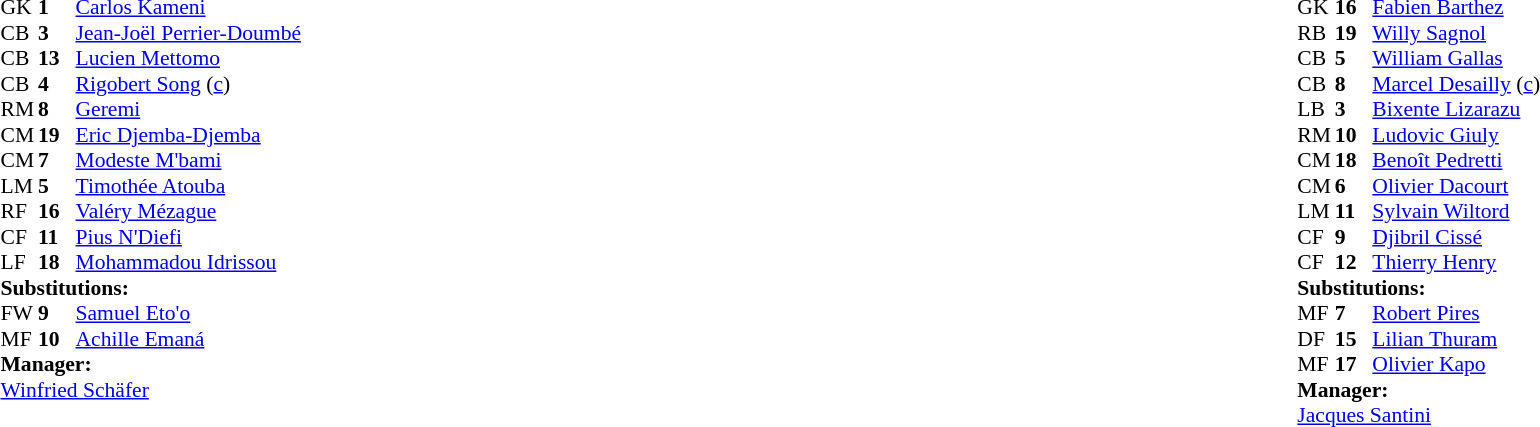<table style="width:100%">
<tr>
<td style="vertical-align:top;width:50%"><br><table style="font-size: 90%" cellspacing="0" cellpadding="0">
<tr>
<th width="25"></th>
<th width="25"></th>
</tr>
<tr>
<td>GK</td>
<td><strong>1</strong></td>
<td><a href='#'>Carlos Kameni</a></td>
</tr>
<tr>
<td>CB</td>
<td><strong>3</strong></td>
<td><a href='#'>Jean-Joël Perrier-Doumbé</a></td>
</tr>
<tr>
<td>CB</td>
<td><strong>13</strong></td>
<td><a href='#'>Lucien Mettomo</a></td>
</tr>
<tr>
<td>CB</td>
<td><strong>4</strong></td>
<td><a href='#'>Rigobert Song</a> (<a href='#'>c</a>)</td>
</tr>
<tr>
<td>RM</td>
<td><strong>8</strong></td>
<td><a href='#'>Geremi</a></td>
</tr>
<tr>
<td>CM</td>
<td><strong>19</strong></td>
<td><a href='#'>Eric Djemba-Djemba</a></td>
</tr>
<tr>
<td>CM</td>
<td><strong>7</strong></td>
<td><a href='#'>Modeste M'bami</a></td>
<td></td>
</tr>
<tr>
<td>LM</td>
<td><strong>5</strong></td>
<td><a href='#'>Timothée Atouba</a></td>
</tr>
<tr>
<td>RF</td>
<td><strong>16</strong></td>
<td><a href='#'>Valéry Mézague</a></td>
<td></td>
<td></td>
</tr>
<tr>
<td>CF</td>
<td><strong>11</strong></td>
<td><a href='#'>Pius N'Diefi</a></td>
<td></td>
<td></td>
</tr>
<tr>
<td>LF</td>
<td><strong>18</strong></td>
<td><a href='#'>Mohammadou Idrissou</a></td>
</tr>
<tr>
<td colspan=3><strong>Substitutions:</strong></td>
</tr>
<tr>
<td>FW</td>
<td><strong>9</strong></td>
<td><a href='#'>Samuel Eto'o</a></td>
<td></td>
<td></td>
</tr>
<tr>
<td>MF</td>
<td><strong>10</strong></td>
<td><a href='#'>Achille Emaná</a></td>
<td></td>
<td></td>
</tr>
<tr>
<td colspan=3><strong>Manager:</strong></td>
</tr>
<tr>
<td colspan="4"> <a href='#'>Winfried Schäfer</a></td>
</tr>
</table>
</td>
<td valign="top"> </td>
<td style="vertical-align:top;width:50%"><br><table cellspacing="0" cellpadding="0" style="font-size:90%;margin:auto">
<tr>
<th width="25"></th>
<th width="25"></th>
</tr>
<tr>
<td>GK</td>
<td><strong>16</strong></td>
<td><a href='#'>Fabien Barthez</a></td>
</tr>
<tr>
<td>RB</td>
<td><strong>19</strong></td>
<td><a href='#'>Willy Sagnol</a></td>
<td></td>
<td></td>
</tr>
<tr>
<td>CB</td>
<td><strong>5</strong></td>
<td><a href='#'>William Gallas</a></td>
</tr>
<tr>
<td>CB</td>
<td><strong>8</strong></td>
<td><a href='#'>Marcel Desailly</a> (<a href='#'>c</a>)</td>
</tr>
<tr>
<td>LB</td>
<td><strong>3</strong></td>
<td><a href='#'>Bixente Lizarazu</a></td>
</tr>
<tr>
<td>RM</td>
<td><strong>10</strong></td>
<td><a href='#'>Ludovic Giuly</a></td>
</tr>
<tr>
<td>CM</td>
<td><strong>18</strong></td>
<td><a href='#'>Benoît Pedretti</a></td>
</tr>
<tr>
<td>CM</td>
<td><strong>6</strong></td>
<td><a href='#'>Olivier Dacourt</a></td>
<td></td>
<td></td>
</tr>
<tr>
<td>LM</td>
<td><strong>11</strong></td>
<td><a href='#'>Sylvain Wiltord</a></td>
<td></td>
<td></td>
</tr>
<tr>
<td>CF</td>
<td><strong>9</strong></td>
<td><a href='#'>Djibril Cissé</a></td>
</tr>
<tr>
<td>CF</td>
<td><strong>12</strong></td>
<td><a href='#'>Thierry Henry</a></td>
</tr>
<tr>
<td colspan=3><strong>Substitutions:</strong></td>
</tr>
<tr>
<td>MF</td>
<td><strong>7</strong></td>
<td><a href='#'>Robert Pires</a></td>
<td></td>
<td></td>
</tr>
<tr>
<td>DF</td>
<td><strong>15</strong></td>
<td><a href='#'>Lilian Thuram</a></td>
<td></td>
<td></td>
</tr>
<tr>
<td>MF</td>
<td><strong>17</strong></td>
<td><a href='#'>Olivier Kapo</a></td>
<td></td>
<td></td>
</tr>
<tr>
<td colspan=3><strong>Manager:</strong></td>
</tr>
<tr>
<td colspan="4"><a href='#'>Jacques Santini</a></td>
</tr>
</table>
</td>
</tr>
</table>
